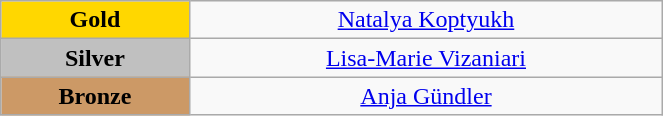<table class="wikitable" style="text-align:center; " width="35%">
<tr>
<td bgcolor="gold"><strong>Gold</strong></td>
<td><a href='#'>Natalya Koptyukh</a><br>  <small><em></em></small></td>
</tr>
<tr>
<td bgcolor="silver"><strong>Silver</strong></td>
<td><a href='#'>Lisa-Marie Vizaniari</a><br>  <small><em></em></small></td>
</tr>
<tr>
<td bgcolor="CC9966"><strong>Bronze</strong></td>
<td><a href='#'>Anja Gündler</a><br>  <small><em></em></small></td>
</tr>
</table>
